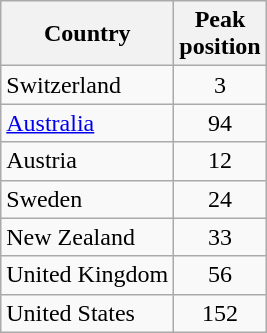<table class="wikitable">
<tr>
<th>Country</th>
<th>Peak<br>position<br></th>
</tr>
<tr>
<td>Switzerland</td>
<td align="center">3</td>
</tr>
<tr>
<td><a href='#'>Australia</a></td>
<td align="center">94</td>
</tr>
<tr>
<td>Austria</td>
<td align="center">12</td>
</tr>
<tr>
<td>Sweden</td>
<td align="center">24</td>
</tr>
<tr>
<td>New Zealand</td>
<td align="center">33</td>
</tr>
<tr>
<td>United Kingdom</td>
<td align="center">56</td>
</tr>
<tr>
<td>United States</td>
<td align="center">152</td>
</tr>
</table>
